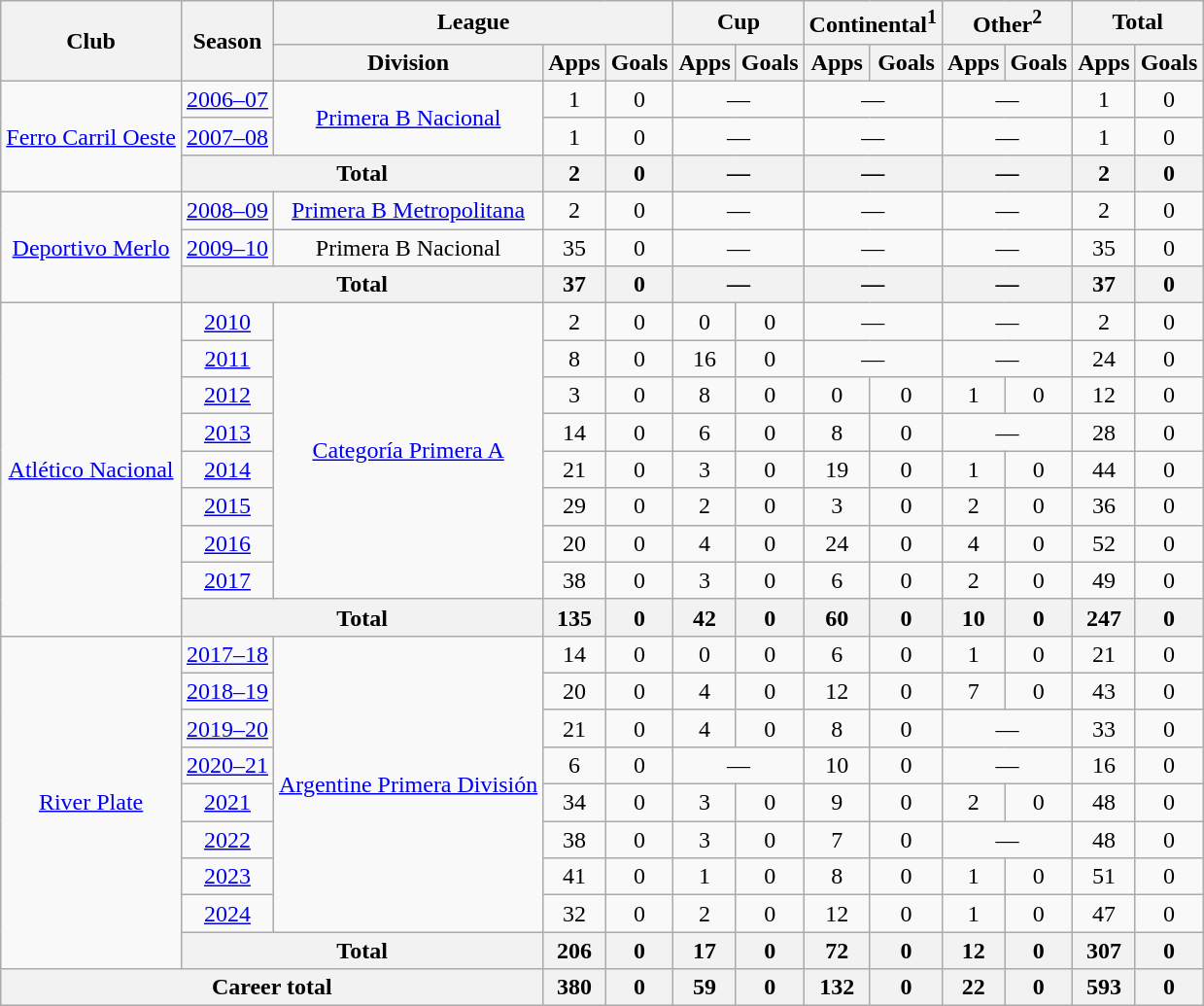<table class="wikitable" style="text-align:center">
<tr>
<th rowspan="2">Club</th>
<th rowspan="2">Season</th>
<th colspan="3">League</th>
<th colspan="2">Cup</th>
<th colspan="2">Continental<sup>1</sup></th>
<th colspan="2">Other<sup>2</sup></th>
<th colspan="2">Total</th>
</tr>
<tr>
<th>Division</th>
<th>Apps</th>
<th>Goals</th>
<th>Apps</th>
<th>Goals</th>
<th>Apps</th>
<th>Goals</th>
<th>Apps</th>
<th>Goals</th>
<th>Apps</th>
<th>Goals</th>
</tr>
<tr>
<td rowspan="3"><a href='#'>Ferro Carril Oeste</a></td>
<td><a href='#'>2006–07</a></td>
<td rowspan="2"><a href='#'>Primera B Nacional</a></td>
<td>1</td>
<td>0</td>
<td colspan="2">—</td>
<td colspan="2">—</td>
<td colspan="2">—</td>
<td>1</td>
<td>0</td>
</tr>
<tr>
<td><a href='#'>2007–08</a></td>
<td>1</td>
<td>0</td>
<td colspan="2">—</td>
<td colspan="2">—</td>
<td colspan="2">—</td>
<td>1</td>
<td>0</td>
</tr>
<tr>
<th colspan="2">Total</th>
<th>2</th>
<th>0</th>
<th colspan="2">—</th>
<th colspan="2">—</th>
<th colspan="2">—</th>
<th>2</th>
<th>0</th>
</tr>
<tr>
<td rowspan="3"><a href='#'>Deportivo Merlo</a></td>
<td><a href='#'>2008–09</a></td>
<td><a href='#'>Primera B Metropolitana</a></td>
<td>2</td>
<td>0</td>
<td colspan="2">—</td>
<td colspan="2">—</td>
<td colspan="2">—</td>
<td>2</td>
<td>0</td>
</tr>
<tr>
<td><a href='#'>2009–10</a></td>
<td>Primera B Nacional</td>
<td>35</td>
<td>0</td>
<td colspan="2">—</td>
<td colspan="2">—</td>
<td colspan="2">—</td>
<td>35</td>
<td>0</td>
</tr>
<tr>
<th colspan="2">Total</th>
<th>37</th>
<th>0</th>
<th colspan="2">—</th>
<th colspan="2">—</th>
<th colspan="2">—</th>
<th>37</th>
<th>0</th>
</tr>
<tr>
<td rowspan="9"><a href='#'>Atlético Nacional</a></td>
<td><a href='#'>2010</a></td>
<td rowspan="8"><a href='#'>Categoría Primera A</a></td>
<td>2</td>
<td>0</td>
<td>0</td>
<td>0</td>
<td colspan="2">—</td>
<td colspan="2">—</td>
<td>2</td>
<td>0</td>
</tr>
<tr>
<td><a href='#'>2011</a></td>
<td>8</td>
<td>0</td>
<td>16</td>
<td>0</td>
<td colspan="2">—</td>
<td colspan="2">—</td>
<td>24</td>
<td>0</td>
</tr>
<tr>
<td><a href='#'>2012</a></td>
<td>3</td>
<td>0</td>
<td>8</td>
<td>0</td>
<td>0</td>
<td>0</td>
<td>1</td>
<td>0</td>
<td>12</td>
<td>0</td>
</tr>
<tr>
<td><a href='#'>2013</a></td>
<td>14</td>
<td>0</td>
<td>6</td>
<td>0</td>
<td>8</td>
<td>0</td>
<td colspan="2">—</td>
<td>28</td>
<td>0</td>
</tr>
<tr>
<td><a href='#'>2014</a></td>
<td>21</td>
<td>0</td>
<td>3</td>
<td>0</td>
<td>19</td>
<td>0</td>
<td>1</td>
<td>0</td>
<td>44</td>
<td>0</td>
</tr>
<tr>
<td><a href='#'>2015</a></td>
<td>29</td>
<td>0</td>
<td>2</td>
<td>0</td>
<td>3</td>
<td>0</td>
<td>2</td>
<td>0</td>
<td>36</td>
<td>0</td>
</tr>
<tr>
<td><a href='#'>2016</a></td>
<td>20</td>
<td>0</td>
<td>4</td>
<td>0</td>
<td>24</td>
<td>0</td>
<td>4</td>
<td>0</td>
<td>52</td>
<td>0</td>
</tr>
<tr>
<td><a href='#'>2017</a></td>
<td>38</td>
<td>0</td>
<td>3</td>
<td>0</td>
<td>6</td>
<td>0</td>
<td>2</td>
<td>0</td>
<td>49</td>
<td>0</td>
</tr>
<tr>
<th colspan="2">Total</th>
<th>135</th>
<th>0</th>
<th>42</th>
<th>0</th>
<th>60</th>
<th>0</th>
<th>10</th>
<th>0</th>
<th>247</th>
<th>0</th>
</tr>
<tr>
<td rowspan="9"><a href='#'>River Plate</a></td>
<td><a href='#'>2017–18</a></td>
<td rowspan="8"><a href='#'>Argentine Primera División</a></td>
<td>14</td>
<td>0</td>
<td>0</td>
<td>0</td>
<td>6</td>
<td>0</td>
<td>1</td>
<td>0</td>
<td>21</td>
<td>0</td>
</tr>
<tr>
<td><a href='#'>2018–19</a></td>
<td>20</td>
<td>0</td>
<td>4</td>
<td>0</td>
<td>12</td>
<td>0</td>
<td>7</td>
<td>0</td>
<td>43</td>
<td>0</td>
</tr>
<tr>
<td><a href='#'>2019–20</a></td>
<td>21</td>
<td>0</td>
<td>4</td>
<td>0</td>
<td>8</td>
<td>0</td>
<td colspan="2">—</td>
<td>33</td>
<td>0</td>
</tr>
<tr>
<td><a href='#'>2020–21</a></td>
<td>6</td>
<td>0</td>
<td colspan="2">—</td>
<td>10</td>
<td>0</td>
<td colspan="2">—</td>
<td>16</td>
<td>0</td>
</tr>
<tr>
<td><a href='#'>2021</a></td>
<td>34</td>
<td>0</td>
<td>3</td>
<td>0</td>
<td>9</td>
<td>0</td>
<td>2</td>
<td>0</td>
<td>48</td>
<td>0</td>
</tr>
<tr>
<td><a href='#'>2022</a></td>
<td>38</td>
<td>0</td>
<td>3</td>
<td>0</td>
<td>7</td>
<td>0</td>
<td colspan="2">—</td>
<td>48</td>
<td>0</td>
</tr>
<tr>
<td><a href='#'>2023</a></td>
<td>41</td>
<td>0</td>
<td>1</td>
<td>0</td>
<td>8</td>
<td>0</td>
<td>1</td>
<td>0</td>
<td>51</td>
<td>0</td>
</tr>
<tr>
<td><a href='#'>2024</a></td>
<td>32</td>
<td>0</td>
<td>2</td>
<td>0</td>
<td>12</td>
<td>0</td>
<td>1</td>
<td>0</td>
<td>47</td>
<td>0</td>
</tr>
<tr>
<th colspan="2">Total</th>
<th>206</th>
<th>0</th>
<th>17</th>
<th>0</th>
<th>72</th>
<th>0</th>
<th>12</th>
<th>0</th>
<th>307</th>
<th>0</th>
</tr>
<tr>
<th colspan="3">Career total</th>
<th>380</th>
<th>0</th>
<th>59</th>
<th>0</th>
<th>132</th>
<th>0</th>
<th>22</th>
<th>0</th>
<th>593</th>
<th>0</th>
</tr>
</table>
